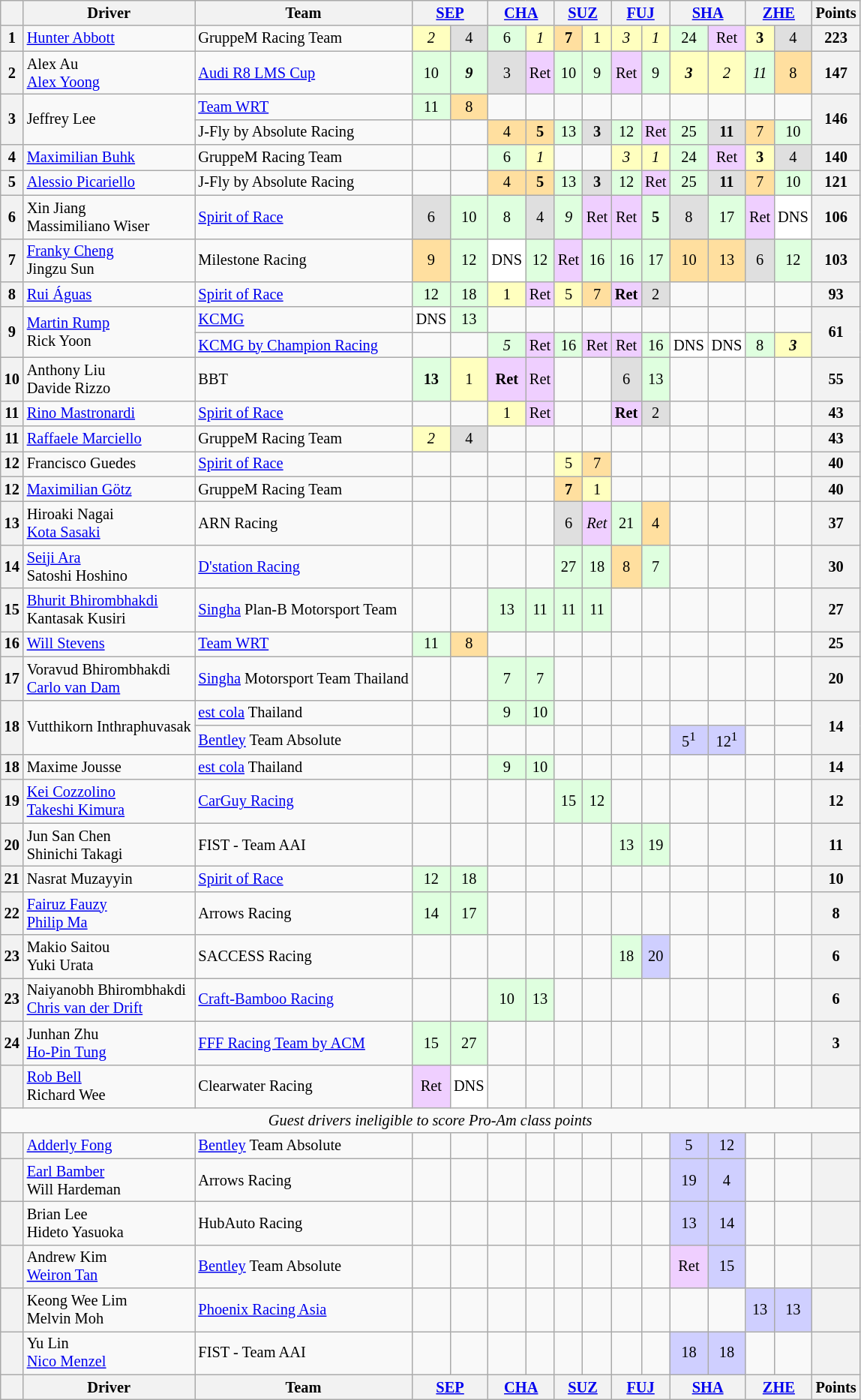<table class="wikitable" style="font-size: 85%; text-align:center;">
<tr>
<th></th>
<th>Driver</th>
<th>Team</th>
<th colspan=2><a href='#'>SEP</a><br></th>
<th colspan=2><a href='#'>CHA</a><br></th>
<th colspan=2><a href='#'>SUZ</a><br></th>
<th colspan=2><a href='#'>FUJ</a><br></th>
<th colspan=2><a href='#'>SHA</a><br></th>
<th colspan=2><a href='#'>ZHE</a><br></th>
<th>Points</th>
</tr>
<tr>
<th>1</th>
<td align=left> <a href='#'>Hunter Abbott</a></td>
<td align=left> GruppeM Racing Team</td>
<td style="background:#FFFFBF;"><em>2</em></td>
<td style="background:#DFDFDF;">4</td>
<td style="background:#DFFFDF;">6</td>
<td style="background:#FFFFBF;"><em>1</em></td>
<td style="background:#FFDF9F;"><strong>7</strong></td>
<td style="background:#FFFFBF;">1</td>
<td style="background:#FFFFBF;"><em>3</em></td>
<td style="background:#FFFFBF;"><em>1</em></td>
<td style="background:#DFFFDF;">24</td>
<td style="background:#EFCFFF;">Ret</td>
<td style="background:#FFFFBF;"><strong>3</strong></td>
<td style="background:#DFDFDF;">4</td>
<th>223</th>
</tr>
<tr>
<th>2</th>
<td align=left> Alex Au<br> <a href='#'>Alex Yoong</a></td>
<td align=left> <a href='#'>Audi R8 LMS Cup</a></td>
<td style="background:#DFFFDF;">10</td>
<td style="background:#DFFFDF;"><strong><em>9</em></strong></td>
<td style="background:#DFDFDF;">3</td>
<td style="background:#EFCFFF;">Ret</td>
<td style="background:#DFFFDF;">10</td>
<td style="background:#DFFFDF;">9</td>
<td style="background:#EFCFFF;">Ret</td>
<td style="background:#DFFFDF;">9</td>
<td style="background:#FFFFBF;"><strong><em>3</em></strong></td>
<td style="background:#FFFFBF;"><em>2</em></td>
<td style="background:#DFFFDF;"><em>11</em></td>
<td style="background:#FFDF9F;">8</td>
<th>147</th>
</tr>
<tr>
<th rowspan=2>3</th>
<td rowspan=2 align=left> Jeffrey Lee</td>
<td align=left> <a href='#'>Team WRT</a></td>
<td style="background:#DFFFDF;">11</td>
<td style="background:#FFDF9F;">8</td>
<td></td>
<td></td>
<td></td>
<td></td>
<td></td>
<td></td>
<td></td>
<td></td>
<td></td>
<td></td>
<th rowspan=2>146</th>
</tr>
<tr>
<td align=left> J-Fly by Absolute Racing</td>
<td></td>
<td></td>
<td style="background:#FFDF9F;">4</td>
<td style="background:#FFDF9F;"><strong>5</strong></td>
<td style="background:#DFFFDF;">13</td>
<td style="background:#DFDFDF;"><strong>3</strong></td>
<td style="background:#DFFFDF;">12</td>
<td style="background:#EFCFFF;">Ret</td>
<td style="background:#DFFFDF;">25</td>
<td style="background:#DFDFDF;"><strong>11</strong></td>
<td style="background:#FFDF9F;">7</td>
<td style="background:#DFFFDF;">10</td>
</tr>
<tr>
<th>4</th>
<td align=left> <a href='#'>Maximilian Buhk</a></td>
<td align=left> GruppeM Racing Team</td>
<td></td>
<td></td>
<td style="background:#DFFFDF;">6</td>
<td style="background:#FFFFBF;"><em>1</em></td>
<td></td>
<td></td>
<td style="background:#FFFFBF;"><em>3</em></td>
<td style="background:#FFFFBF;"><em>1</em></td>
<td style="background:#DFFFDF;">24</td>
<td style="background:#EFCFFF;">Ret</td>
<td style="background:#FFFFBF;"><strong>3</strong></td>
<td style="background:#DFDFDF;">4</td>
<th>140</th>
</tr>
<tr>
<th>5</th>
<td align=left> <a href='#'>Alessio Picariello</a></td>
<td align=left> J-Fly by Absolute Racing</td>
<td></td>
<td></td>
<td style="background:#FFDF9F;">4</td>
<td style="background:#FFDF9F;"><strong>5</strong></td>
<td style="background:#DFFFDF;">13</td>
<td style="background:#DFDFDF;"><strong>3</strong></td>
<td style="background:#DFFFDF;">12</td>
<td style="background:#EFCFFF;">Ret</td>
<td style="background:#DFFFDF;">25</td>
<td style="background:#DFDFDF;"><strong>11</strong></td>
<td style="background:#FFDF9F;">7</td>
<td style="background:#DFFFDF;">10</td>
<th>121</th>
</tr>
<tr>
<th>6</th>
<td align=left> Xin Jiang<br> Massimiliano Wiser</td>
<td align=left> <a href='#'>Spirit of Race</a></td>
<td style="background:#DFDFDF;">6</td>
<td style="background:#DFFFDF;">10</td>
<td style="background:#DFFFDF;">8</td>
<td style="background:#DFDFDF;">4</td>
<td style="background:#DFFFDF;"><em>9</em></td>
<td style="background:#EFCFFF;">Ret</td>
<td style="background:#EFCFFF;">Ret</td>
<td style="background:#DFFFDF;"><strong>5</strong></td>
<td style="background:#DFDFDF;">8</td>
<td style="background:#DFFFDF;">17</td>
<td style="background:#EFCFFF;">Ret</td>
<td style="background:#FFFFFF;">DNS</td>
<th>106</th>
</tr>
<tr>
<th>7</th>
<td align=left> <a href='#'>Franky Cheng</a><br> Jingzu Sun</td>
<td align=left> Milestone Racing</td>
<td style="background:#FFDF9F;">9</td>
<td style="background:#DFFFDF;">12</td>
<td style="background:#FFFFFF;">DNS</td>
<td style="background:#DFFFDF;">12</td>
<td style="background:#EFCFFF;">Ret</td>
<td style="background:#DFFFDF;">16</td>
<td style="background:#DFFFDF;">16</td>
<td style="background:#DFFFDF;">17</td>
<td style="background:#FFDF9F;">10</td>
<td style="background:#FFDF9F;">13</td>
<td style="background:#DFDFDF;">6</td>
<td style="background:#DFFFDF;">12</td>
<th>103</th>
</tr>
<tr>
<th>8</th>
<td align=left> <a href='#'>Rui Águas</a></td>
<td align=left> <a href='#'>Spirit of Race</a></td>
<td style="background:#DFFFDF;">12</td>
<td style="background:#DFFFDF;">18</td>
<td style="background:#FFFFBF;">1</td>
<td style="background:#EFCFFF;">Ret</td>
<td style="background:#FFFFBF;">5</td>
<td style="background:#FFDF9F;">7</td>
<td style="background:#EFCFFF;"><strong>Ret</strong></td>
<td style="background:#DFDFDF;">2</td>
<td></td>
<td></td>
<td></td>
<td></td>
<th>93</th>
</tr>
<tr>
<th rowspan=2>9</th>
<td rowspan=2 align=left> <a href='#'>Martin Rump</a><br> Rick Yoon</td>
<td align=left> <a href='#'>KCMG</a></td>
<td style="background:#FFFFFF;">DNS</td>
<td style="background:#DFFFDF;">13</td>
<td></td>
<td></td>
<td></td>
<td></td>
<td></td>
<td></td>
<td></td>
<td></td>
<td></td>
<td></td>
<th rowspan=2>61</th>
</tr>
<tr>
<td align=left> <a href='#'>KCMG by Champion Racing</a></td>
<td></td>
<td></td>
<td style="background:#DFFFDF;"><em>5</em></td>
<td style="background:#EFCFFF;">Ret</td>
<td style="background:#DFFFDF;">16</td>
<td style="background:#EFCFFF;">Ret</td>
<td style="background:#EFCFFF;">Ret</td>
<td style="background:#DFFFDF;">16</td>
<td style="background:#FFFFFF;">DNS</td>
<td style="background:#FFFFFF;">DNS</td>
<td style="background:#DFFFDF;">8</td>
<td style="background:#FFFFBF;"><strong><em>3</em></strong></td>
</tr>
<tr>
<th>10</th>
<td align=left> Anthony Liu<br> Davide Rizzo</td>
<td align=left> BBT</td>
<td style="background:#DFFFDF;"><strong>13</strong></td>
<td style="background:#FFFFBF;">1</td>
<td style="background:#EFCFFF;"><strong>Ret</strong></td>
<td style="background:#EFCFFF;">Ret</td>
<td></td>
<td></td>
<td style="background:#DFDFDF;">6</td>
<td style="background:#DFFFDF;">13</td>
<td></td>
<td></td>
<td></td>
<td></td>
<th>55</th>
</tr>
<tr>
<th>11</th>
<td align=left> <a href='#'>Rino Mastronardi</a></td>
<td align=left> <a href='#'>Spirit of Race</a></td>
<td></td>
<td></td>
<td style="background:#FFFFBF;">1</td>
<td style="background:#EFCFFF;">Ret</td>
<td></td>
<td></td>
<td style="background:#EFCFFF;"><strong>Ret</strong></td>
<td style="background:#DFDFDF;">2</td>
<td></td>
<td></td>
<td></td>
<td></td>
<th>43</th>
</tr>
<tr>
<th>11</th>
<td align=left> <a href='#'>Raffaele Marciello</a></td>
<td align=left> GruppeM Racing Team</td>
<td style="background:#FFFFBF;"><em>2</em></td>
<td style="background:#DFDFDF;">4</td>
<td></td>
<td></td>
<td></td>
<td></td>
<td></td>
<td></td>
<td></td>
<td></td>
<td></td>
<td></td>
<th>43</th>
</tr>
<tr>
<th>12</th>
<td align=left> Francisco Guedes</td>
<td align=left> <a href='#'>Spirit of Race</a></td>
<td></td>
<td></td>
<td></td>
<td></td>
<td style="background:#FFFFBF;">5</td>
<td style="background:#FFDF9F;">7</td>
<td></td>
<td></td>
<td></td>
<td></td>
<td></td>
<td></td>
<th>40</th>
</tr>
<tr>
<th>12</th>
<td align=left> <a href='#'>Maximilian Götz</a></td>
<td align=left> GruppeM Racing Team</td>
<td></td>
<td></td>
<td></td>
<td></td>
<td style="background:#FFDF9F;"><strong>7</strong></td>
<td style="background:#FFFFBF;">1</td>
<td></td>
<td></td>
<td></td>
<td></td>
<td></td>
<td></td>
<th>40</th>
</tr>
<tr>
<th>13</th>
<td align=left> Hiroaki Nagai<br> <a href='#'>Kota Sasaki</a></td>
<td align=left> ARN Racing</td>
<td></td>
<td></td>
<td></td>
<td></td>
<td style="background:#DFDFDF;">6</td>
<td style="background:#EFCFFF;"><em>Ret</em></td>
<td style="background:#DFFFDF;">21</td>
<td style="background:#FFDF9F;">4</td>
<td></td>
<td></td>
<td></td>
<td></td>
<th>37</th>
</tr>
<tr>
<th>14</th>
<td align=left> <a href='#'>Seiji Ara</a><br> Satoshi Hoshino</td>
<td align=left> <a href='#'>D'station Racing</a></td>
<td></td>
<td></td>
<td></td>
<td></td>
<td style="background:#DFFFDF;">27</td>
<td style="background:#DFFFDF;">18</td>
<td style="background:#FFDF9F;">8</td>
<td style="background:#DFFFDF;">7</td>
<td></td>
<td></td>
<td></td>
<td></td>
<th>30</th>
</tr>
<tr>
<th>15</th>
<td align=left> <a href='#'>Bhurit Bhirombhakdi</a><br> Kantasak Kusiri</td>
<td align=left> <a href='#'>Singha</a> Plan-B Motorsport Team</td>
<td></td>
<td></td>
<td style="background:#DFFFDF;">13</td>
<td style="background:#DFFFDF;">11</td>
<td style="background:#DFFFDF;">11</td>
<td style="background:#DFFFDF;">11</td>
<td></td>
<td></td>
<td></td>
<td></td>
<td></td>
<td></td>
<th>27</th>
</tr>
<tr>
<th>16</th>
<td align=left> <a href='#'>Will Stevens</a></td>
<td align=left> <a href='#'>Team WRT</a></td>
<td style="background:#DFFFDF;">11</td>
<td style="background:#FFDF9F;">8</td>
<td></td>
<td></td>
<td></td>
<td></td>
<td></td>
<td></td>
<td></td>
<td></td>
<td></td>
<td></td>
<th>25</th>
</tr>
<tr>
<th>17</th>
<td align=left> Voravud Bhirombhakdi<br> <a href='#'>Carlo van Dam</a></td>
<td align=left> <a href='#'>Singha</a> Motorsport Team Thailand</td>
<td></td>
<td></td>
<td style="background:#DFFFDF;">7</td>
<td style="background:#DFFFDF;">7</td>
<td></td>
<td></td>
<td></td>
<td></td>
<td></td>
<td></td>
<td></td>
<td></td>
<th>20</th>
</tr>
<tr>
<th rowspan=2>18</th>
<td rowspan=2 align=left> Vutthikorn Inthraphuvasak</td>
<td align=left> <a href='#'>est cola</a> Thailand</td>
<td></td>
<td></td>
<td style="background:#DFFFDF;">9</td>
<td style="background:#DFFFDF;">10</td>
<td></td>
<td></td>
<td></td>
<td></td>
<td></td>
<td></td>
<td></td>
<td></td>
<th rowspan=2>14</th>
</tr>
<tr>
<td align=left> <a href='#'>Bentley</a> Team Absolute</td>
<td></td>
<td></td>
<td></td>
<td></td>
<td></td>
<td></td>
<td></td>
<td></td>
<td style="background:#CFCFFF;">5<sup>1</sup></td>
<td style="background:#CFCFFF;">12<sup>1</sup></td>
<td></td>
<td></td>
</tr>
<tr>
<th>18</th>
<td align=left> Maxime Jousse</td>
<td align=left> <a href='#'>est cola</a> Thailand</td>
<td></td>
<td></td>
<td style="background:#DFFFDF;">9</td>
<td style="background:#DFFFDF;">10</td>
<td></td>
<td></td>
<td></td>
<td></td>
<td></td>
<td></td>
<td></td>
<td></td>
<th>14</th>
</tr>
<tr>
<th>19</th>
<td align=left> <a href='#'>Kei Cozzolino</a><br> <a href='#'>Takeshi Kimura</a></td>
<td align=left> <a href='#'>CarGuy Racing</a></td>
<td></td>
<td></td>
<td></td>
<td></td>
<td style="background:#DFFFDF;">15</td>
<td style="background:#DFFFDF;">12</td>
<td></td>
<td></td>
<td></td>
<td></td>
<td></td>
<td></td>
<th>12</th>
</tr>
<tr>
<th>20</th>
<td align=left> Jun San Chen<br> Shinichi Takagi</td>
<td align=left> FIST - Team AAI</td>
<td></td>
<td></td>
<td></td>
<td></td>
<td></td>
<td></td>
<td style="background:#DFFFDF;">13</td>
<td style="background:#DFFFDF;">19</td>
<td></td>
<td></td>
<td></td>
<td></td>
<th>11</th>
</tr>
<tr>
<th>21</th>
<td align=left> Nasrat Muzayyin</td>
<td align=left> <a href='#'>Spirit of Race</a></td>
<td style="background:#DFFFDF;">12</td>
<td style="background:#DFFFDF;">18</td>
<td></td>
<td></td>
<td></td>
<td></td>
<td></td>
<td></td>
<td></td>
<td></td>
<td></td>
<td></td>
<th>10</th>
</tr>
<tr>
<th>22</th>
<td align=left> <a href='#'>Fairuz Fauzy</a><br> <a href='#'>Philip Ma</a></td>
<td align=left> Arrows Racing</td>
<td style="background:#DFFFDF;">14</td>
<td style="background:#DFFFDF;">17</td>
<td></td>
<td></td>
<td></td>
<td></td>
<td></td>
<td></td>
<td></td>
<td></td>
<td></td>
<td></td>
<th>8</th>
</tr>
<tr>
<th>23</th>
<td align=left> Makio Saitou<br> Yuki Urata</td>
<td align=left> SACCESS Racing</td>
<td></td>
<td></td>
<td></td>
<td></td>
<td></td>
<td></td>
<td style="background:#DFFFDF;">18</td>
<td style="background:#CFCFFF;">20</td>
<td></td>
<td></td>
<td></td>
<td></td>
<th>6</th>
</tr>
<tr>
<th>23</th>
<td align=left> Naiyanobh Bhirombhakdi<br> <a href='#'>Chris van der Drift</a></td>
<td align=left> <a href='#'>Craft-Bamboo Racing</a></td>
<td></td>
<td></td>
<td style="background:#DFFFDF;">10</td>
<td style="background:#DFFFDF;">13</td>
<td></td>
<td></td>
<td></td>
<td></td>
<td></td>
<td></td>
<td></td>
<td></td>
<th>6</th>
</tr>
<tr>
<th>24</th>
<td align=left> Junhan Zhu<br> <a href='#'>Ho-Pin Tung</a></td>
<td align=left> <a href='#'>FFF Racing Team by ACM</a></td>
<td style="background:#DFFFDF;">15</td>
<td style="background:#DFFFDF;">27</td>
<td></td>
<td></td>
<td></td>
<td></td>
<td></td>
<td></td>
<td></td>
<td></td>
<td></td>
<td></td>
<th>3</th>
</tr>
<tr>
<th></th>
<td align=left> <a href='#'>Rob Bell</a><br> Richard Wee</td>
<td align=left> Clearwater Racing</td>
<td style="background:#EFCFFF;">Ret</td>
<td style="background:#FFFFFF;">DNS</td>
<td></td>
<td></td>
<td></td>
<td></td>
<td></td>
<td></td>
<td></td>
<td></td>
<td></td>
<td></td>
<th></th>
</tr>
<tr>
<td colspan=16><em>Guest drivers ineligible to score Pro-Am class points</em></td>
</tr>
<tr>
<th></th>
<td align=left> <a href='#'>Adderly Fong</a></td>
<td align=left> <a href='#'>Bentley</a> Team Absolute</td>
<td></td>
<td></td>
<td></td>
<td></td>
<td></td>
<td></td>
<td></td>
<td></td>
<td style="background:#CFCFFF;">5</td>
<td style="background:#CFCFFF;">12</td>
<td></td>
<td></td>
<th></th>
</tr>
<tr>
<th></th>
<td align=left> <a href='#'>Earl Bamber</a><br> Will Hardeman</td>
<td align=left> Arrows Racing</td>
<td></td>
<td></td>
<td></td>
<td></td>
<td></td>
<td></td>
<td></td>
<td></td>
<td style="background:#CFCFFF;">19</td>
<td style="background:#CFCFFF;">4</td>
<td></td>
<td></td>
<th></th>
</tr>
<tr>
<th></th>
<td align=left> Brian Lee<br> Hideto Yasuoka</td>
<td align=left> HubAuto Racing</td>
<td></td>
<td></td>
<td></td>
<td></td>
<td></td>
<td></td>
<td></td>
<td></td>
<td style="background:#CFCFFF;">13</td>
<td style="background:#CFCFFF;">14</td>
<td></td>
<td></td>
<th></th>
</tr>
<tr>
<th></th>
<td align=left> Andrew Kim<br> <a href='#'>Weiron Tan</a></td>
<td align=left> <a href='#'>Bentley</a> Team Absolute</td>
<td></td>
<td></td>
<td></td>
<td></td>
<td></td>
<td></td>
<td></td>
<td></td>
<td style="background:#EFCFFF;">Ret</td>
<td style="background:#CFCFFF;">15</td>
<td></td>
<td></td>
<th></th>
</tr>
<tr>
<th></th>
<td align=left> Keong Wee Lim<br> Melvin Moh</td>
<td align=left> <a href='#'>Phoenix Racing Asia</a></td>
<td></td>
<td></td>
<td></td>
<td></td>
<td></td>
<td></td>
<td></td>
<td></td>
<td></td>
<td></td>
<td style="background:#CFCFFF;">13</td>
<td style="background:#CFCFFF;">13</td>
<th></th>
</tr>
<tr>
<th></th>
<td align=left> Yu Lin<br> <a href='#'>Nico Menzel</a></td>
<td align=left> FIST - Team AAI</td>
<td></td>
<td></td>
<td></td>
<td></td>
<td></td>
<td></td>
<td></td>
<td></td>
<td style="background:#CFCFFF;">18</td>
<td style="background:#CFCFFF;">18</td>
<td></td>
<td></td>
<th></th>
</tr>
<tr valign="top">
<th valign=middle></th>
<th valign=middle>Driver</th>
<th valign=middle>Team</th>
<th colspan=2><a href='#'>SEP</a><br></th>
<th colspan=2><a href='#'>CHA</a><br></th>
<th colspan=2><a href='#'>SUZ</a><br></th>
<th colspan=2><a href='#'>FUJ</a><br></th>
<th colspan=2><a href='#'>SHA</a><br></th>
<th colspan=2><a href='#'>ZHE</a><br></th>
<th valign=middle>Points</th>
</tr>
</table>
